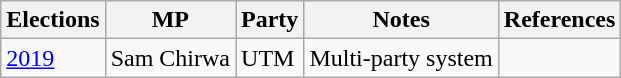<table class="wikitable">
<tr>
<th>Elections</th>
<th>MP</th>
<th>Party</th>
<th>Notes</th>
<th>References</th>
</tr>
<tr>
<td><a href='#'>2019</a></td>
<td>Sam Chirwa</td>
<td>UTM</td>
<td>Multi-party system</td>
<td></td>
</tr>
</table>
